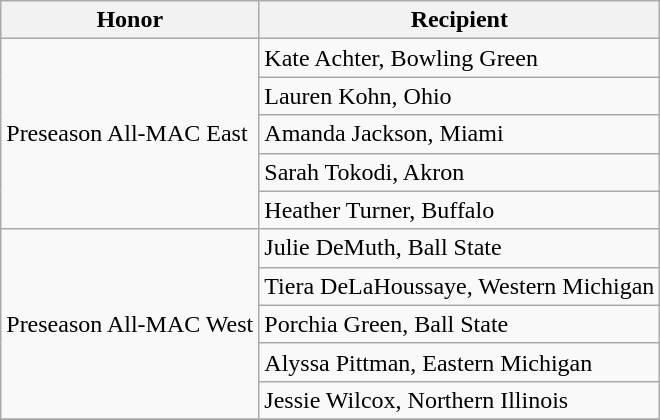<table class="wikitable" border="1">
<tr>
<th>Honor</th>
<th>Recipient</th>
</tr>
<tr>
<td rowspan=5 valign=middle>Preseason All-MAC East</td>
<td>Kate Achter, Bowling Green</td>
</tr>
<tr>
<td>Lauren Kohn, Ohio</td>
</tr>
<tr>
<td>Amanda Jackson, Miami</td>
</tr>
<tr>
<td>Sarah Tokodi, Akron</td>
</tr>
<tr>
<td>Heather Turner, Buffalo</td>
</tr>
<tr>
<td rowspan=5 valign=middle>Preseason All-MAC West</td>
<td>Julie DeMuth, Ball State</td>
</tr>
<tr>
<td>Tiera DeLaHoussaye, Western Michigan</td>
</tr>
<tr>
<td>Porchia Green, Ball State</td>
</tr>
<tr>
<td>Alyssa Pittman, Eastern Michigan</td>
</tr>
<tr>
<td>Jessie Wilcox, Northern Illinois</td>
</tr>
<tr>
</tr>
</table>
